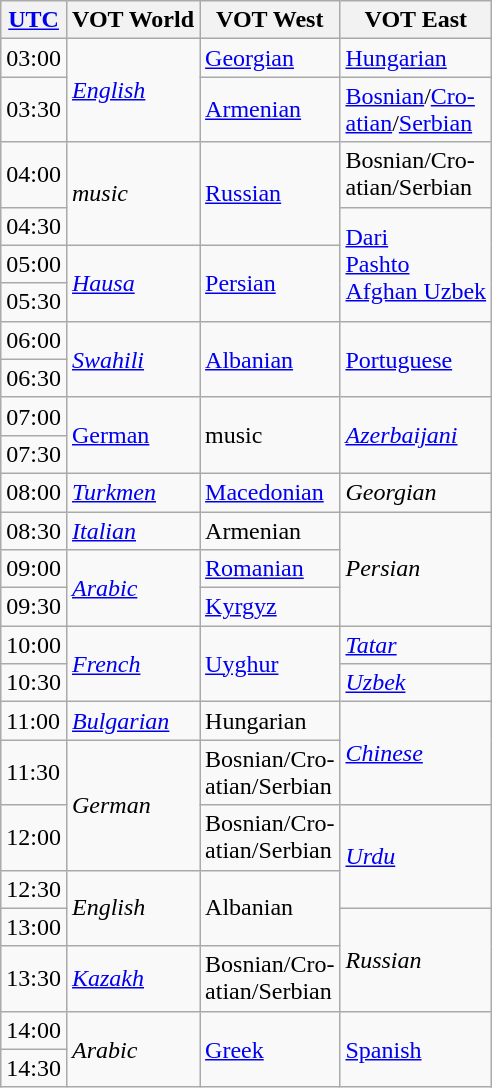<table class="wikitable" style="float:left; margin-right:1em;">
<tr>
<th><a href='#'>UTC</a></th>
<th>VOT World</th>
<th>VOT West</th>
<th>VOT East</th>
</tr>
<tr>
<td>03:00</td>
<td rowspan="2"><em><a href='#'>English</a></em></td>
<td><a href='#'>Georgian</a></td>
<td><a href='#'>Hungarian</a></td>
</tr>
<tr>
<td>03:30</td>
<td><a href='#'>Armenian</a></td>
<td><a href='#'>Bosnian</a>/<a href='#'>Cro-<br>atian</a>/<a href='#'>Serbian</a></td>
</tr>
<tr>
<td>04:00</td>
<td rowspan="2"><em>music</em></td>
<td rowspan="2"><a href='#'>Russian</a></td>
<td>Bosnian/Cro-<br>atian/Serbian</td>
</tr>
<tr>
<td>04:30</td>
<td rowspan="3"><a href='#'>Dari</a><br><a href='#'>Pashto</a><br><a href='#'>Afghan Uzbek</a></td>
</tr>
<tr>
<td>05:00</td>
<td rowspan="2"><em><a href='#'>Hausa</a></em></td>
<td rowspan="2"><a href='#'>Persian</a></td>
</tr>
<tr>
<td>05:30</td>
</tr>
<tr>
<td>06:00</td>
<td rowspan="2"><em><a href='#'>Swahili</a></em></td>
<td rowspan="2"><a href='#'>Albanian</a></td>
<td rowspan="2"><a href='#'>Portuguese</a></td>
</tr>
<tr>
<td>06:30</td>
</tr>
<tr>
<td>07:00</td>
<td rowspan="2"><a href='#'>German</a></td>
<td rowspan="2">music</td>
<td rowspan="2"><em><a href='#'>Azerbaijani</a></em></td>
</tr>
<tr>
<td>07:30</td>
</tr>
<tr>
<td>08:00</td>
<td><em><a href='#'>Turkmen</a></em></td>
<td><a href='#'>Macedonian</a></td>
<td><em>Georgian</em></td>
</tr>
<tr>
<td>08:30</td>
<td><em><a href='#'>Italian</a></em></td>
<td>Armenian</td>
<td rowspan="3"><em>Persian</em></td>
</tr>
<tr>
<td>09:00</td>
<td rowspan="2"><em><a href='#'>Arabic</a></em></td>
<td><a href='#'>Romanian</a></td>
</tr>
<tr>
<td>09:30</td>
<td><a href='#'>Kyrgyz</a></td>
</tr>
<tr>
<td>10:00</td>
<td rowspan="2"><em><a href='#'>French</a></em></td>
<td rowspan="2"><a href='#'>Uyghur</a></td>
<td><em><a href='#'>Tatar</a></em></td>
</tr>
<tr>
<td>10:30</td>
<td><em><a href='#'>Uzbek</a></em></td>
</tr>
<tr>
<td>11:00</td>
<td><em><a href='#'>Bulgarian</a></em></td>
<td>Hungarian</td>
<td rowspan="2"><em><a href='#'>Chinese</a></em></td>
</tr>
<tr>
<td>11:30</td>
<td rowspan="2"><em>German</em></td>
<td>Bosnian/Cro-<br>atian/Serbian</td>
</tr>
<tr>
<td>12:00</td>
<td>Bosnian/Cro-<br>atian/Serbian</td>
<td rowspan="2"><em><a href='#'>Urdu</a></em></td>
</tr>
<tr>
<td>12:30</td>
<td rowspan="2"><em>English</em></td>
<td rowspan="2">Albanian</td>
</tr>
<tr>
<td>13:00</td>
<td rowspan="2"><em>Russian</em></td>
</tr>
<tr>
<td>13:30</td>
<td><em><a href='#'>Kazakh</a></em></td>
<td>Bosnian/Cro-<br>atian/Serbian</td>
</tr>
<tr>
<td>14:00</td>
<td rowspan="2"><em>Arabic</em></td>
<td rowspan="2"><a href='#'>Greek</a></td>
<td rowspan="2"><a href='#'>Spanish</a></td>
</tr>
<tr>
<td>14:30</td>
</tr>
</table>
